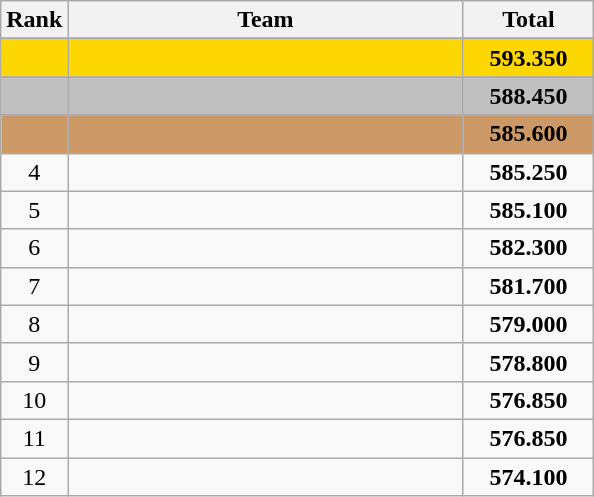<table class="wikitable" style="text-align:center">
<tr>
<th>Rank</th>
<th style="width:16em">Team</th>
<th style="width:5em">Total</th>
</tr>
<tr>
</tr>
<tr bgcolor=gold>
<td></td>
<td align=left></td>
<td><strong>593.350</strong></td>
</tr>
<tr>
</tr>
<tr bgcolor=silver>
<td></td>
<td align=left></td>
<td><strong>588.450</strong></td>
</tr>
<tr>
</tr>
<tr bgcolor=#CC9966>
<td></td>
<td align=left></td>
<td><strong>585.600</strong></td>
</tr>
<tr>
<td>4</td>
<td align=left></td>
<td><strong>585.250</strong></td>
</tr>
<tr>
<td>5</td>
<td align=left></td>
<td><strong>585.100</strong></td>
</tr>
<tr>
<td>6</td>
<td align=left></td>
<td><strong>582.300</strong></td>
</tr>
<tr>
<td>7</td>
<td align=left></td>
<td><strong>581.700</strong></td>
</tr>
<tr>
<td>8</td>
<td align=left></td>
<td><strong>579.000</strong></td>
</tr>
<tr>
<td>9</td>
<td align=left></td>
<td><strong>578.800</strong></td>
</tr>
<tr>
<td>10</td>
<td align=left></td>
<td><strong>576.850</strong></td>
</tr>
<tr>
<td>11</td>
<td align=left></td>
<td><strong>576.850</strong></td>
</tr>
<tr>
<td>12</td>
<td align=left></td>
<td><strong>574.100</strong></td>
</tr>
</table>
